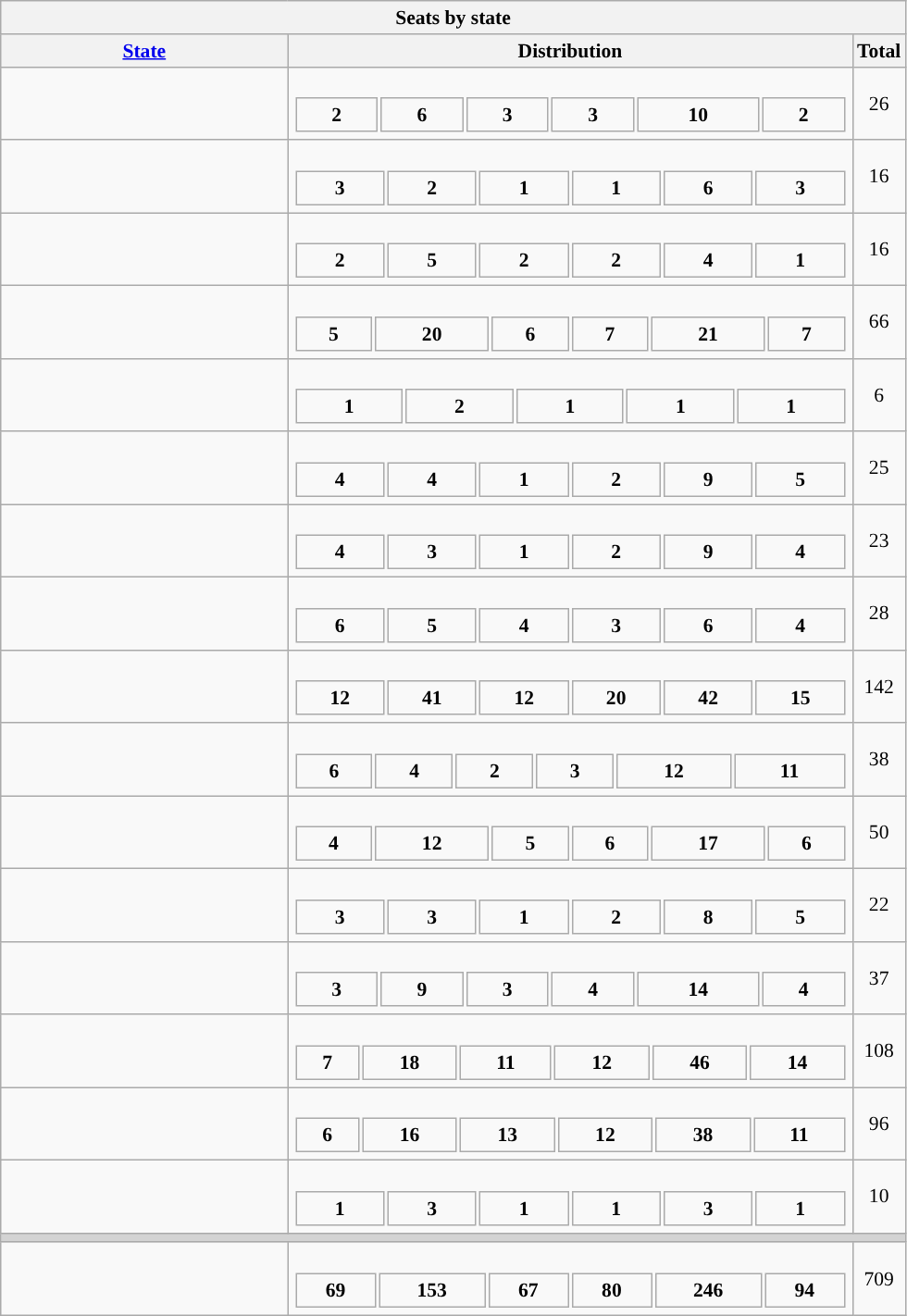<table class="wikitable" style="text-align:center;font-size:90%">
<tr>
<th colspan=3>Seats by state</th>
</tr>
<tr>
<th class="wikitable sortable" style="width:200px;"><a href='#'>State</a></th>
<th>Distribution</th>
<th>Total</th>
</tr>
<tr>
<td align="left"></td>
<td><br><table style="width:400px; height:26px; text-align:center;">
<tr style="font-weight:bold">
<td style="background:">2</td>
<td style="background:">6</td>
<td style="background:">3</td>
<td style="background:">3</td>
<td style="background:">10</td>
<td style="background:">2</td>
</tr>
</table>
</td>
<td>26</td>
</tr>
<tr>
<td align="left"></td>
<td><br><table style="width:400px; height:26px; text-align:center;">
<tr style="font-weight:bold">
<td style="background:">3</td>
<td style="background:">2</td>
<td style="background:">1</td>
<td style="background:">1</td>
<td style="background:">6</td>
<td style="background:">3</td>
</tr>
</table>
</td>
<td>16</td>
</tr>
<tr>
<td align="left"></td>
<td><br><table style="width:400px; height:26px; text-align:center;">
<tr style="font-weight:bold">
<td style="background:">2</td>
<td style="background:">5</td>
<td style="background:">2</td>
<td style="background:">2</td>
<td style="background:">4</td>
<td style="background:">1</td>
</tr>
</table>
</td>
<td>16</td>
</tr>
<tr>
<td align="left"></td>
<td><br><table style="width:400px; height:26px; text-align:center;">
<tr style="font-weight:bold">
<td style="background:">5</td>
<td style="background:">20</td>
<td style="background:">6</td>
<td style="background:">7</td>
<td style="background:">21</td>
<td style="background:">7</td>
</tr>
</table>
</td>
<td>66</td>
</tr>
<tr>
<td align="left"></td>
<td><br><table style="width:400px; height:26px; text-align:center;">
<tr style="font-weight:bold">
<td style="background:">1</td>
<td style="background:">2</td>
<td style="background:">1</td>
<td style="background:">1</td>
<td style="background:">1</td>
</tr>
</table>
</td>
<td>6</td>
</tr>
<tr>
<td align="left"></td>
<td><br><table style="width:400px; height:26px; text-align:center;">
<tr style="font-weight:bold">
<td style="background:">4</td>
<td style="background:">4</td>
<td style="background:">1</td>
<td style="background:">2</td>
<td style="background:">9</td>
<td style="background:">5</td>
</tr>
</table>
</td>
<td>25</td>
</tr>
<tr>
<td align="left"></td>
<td><br><table style="width:400px; height:26px; text-align:center;">
<tr style="font-weight:bold">
<td style="background:">4</td>
<td style="background:">3</td>
<td style="background:">1</td>
<td style="background:">2</td>
<td style="background:">9</td>
<td style="background:">4</td>
</tr>
</table>
</td>
<td>23</td>
</tr>
<tr>
<td align="left"></td>
<td><br><table style="width:400px; height:26px; text-align:center;">
<tr style="font-weight:bold">
<td style="background:">6</td>
<td style="background:">5</td>
<td style="background:">4</td>
<td style="background:">3</td>
<td style="background:">6</td>
<td style="background:">4</td>
</tr>
</table>
</td>
<td>28</td>
</tr>
<tr>
<td align="left"></td>
<td><br><table style="width:400px; height:26px; text-align:center;">
<tr style="font-weight:bold">
<td style="background:">12</td>
<td style="background:">41</td>
<td style="background:">12</td>
<td style="background:">20</td>
<td style="background:">42</td>
<td style="background:">15</td>
</tr>
</table>
</td>
<td>142</td>
</tr>
<tr>
<td align="left"></td>
<td><br><table style="width:400px; height:26px; text-align:center;">
<tr style="font-weight:bold">
<td style="background:">6</td>
<td style="background:">4</td>
<td style="background:">2</td>
<td style="background:">3</td>
<td style="background:">12</td>
<td style="background:">11</td>
</tr>
</table>
</td>
<td>38</td>
</tr>
<tr>
<td align="left"></td>
<td><br><table style="width:400px; height:26px; text-align:center;">
<tr style="font-weight:bold">
<td style="background:">4</td>
<td style="background:">12</td>
<td style="background:">5</td>
<td style="background:">6</td>
<td style="background:">17</td>
<td style="background:">6</td>
</tr>
</table>
</td>
<td>50</td>
</tr>
<tr>
<td align="left"></td>
<td><br><table style="width:400px; height:26px; text-align:center;">
<tr style="font-weight:bold">
<td style="background:">3</td>
<td style="background:">3</td>
<td style="background:">1</td>
<td style="background:">2</td>
<td style="background:">8</td>
<td style="background:">5</td>
</tr>
</table>
</td>
<td>22</td>
</tr>
<tr>
<td align="left"></td>
<td><br><table style="width:400px; height:26px; text-align:center;">
<tr style="font-weight:bold">
<td style="background:">3</td>
<td style="background:">9</td>
<td style="background:">3</td>
<td style="background:">4</td>
<td style="background:">14</td>
<td style="background:">4</td>
</tr>
</table>
</td>
<td>37</td>
</tr>
<tr>
<td align="left"></td>
<td><br><table style="width:400px; height:26px; text-align:center;">
<tr style="font-weight:bold">
<td style="background:">7</td>
<td style="background:">18</td>
<td style="background:">11</td>
<td style="background:">12</td>
<td style="background:">46</td>
<td style="background:">14</td>
</tr>
</table>
</td>
<td>108</td>
</tr>
<tr>
<td align="left"></td>
<td><br><table style="width:400px; height:26px; text-align:center;">
<tr style="font-weight:bold">
<td style="background:">6</td>
<td style="background:">16</td>
<td style="background:">13</td>
<td style="background:">12</td>
<td style="background:">38</td>
<td style="background:">11</td>
</tr>
</table>
</td>
<td>96</td>
</tr>
<tr>
<td align="left"></td>
<td><br><table style="width:400px; height:26px; text-align:center;">
<tr style="font-weight:bold">
<td style="background:">1</td>
<td style="background:">3</td>
<td style="background:">1</td>
<td style="background:">1</td>
<td style="background:">3</td>
<td style="background:">1</td>
</tr>
</table>
</td>
<td>10</td>
</tr>
<tr>
<td colspan=3 bgcolor=lightgrey></td>
</tr>
<tr>
<td align="left"></td>
<td><br><table style="width:400px; height:26px; text-align:center;">
<tr style="font-weight:bold">
<td style="background:">69</td>
<td style="background:">153</td>
<td style="background:">67</td>
<td style="background:">80</td>
<td style="background:">246</td>
<td style="background:">94</td>
</tr>
</table>
</td>
<td>709</td>
</tr>
</table>
